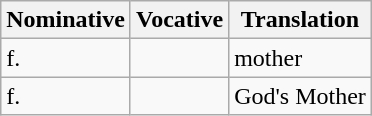<table class="wikitable">
<tr>
<th>Nominative</th>
<th>Vocative</th>
<th>Translation</th>
</tr>
<tr>
<td>  f.</td>
<td> </td>
<td>mother</td>
</tr>
<tr>
<td>  f.</td>
<td> </td>
<td>God's Mother</td>
</tr>
</table>
